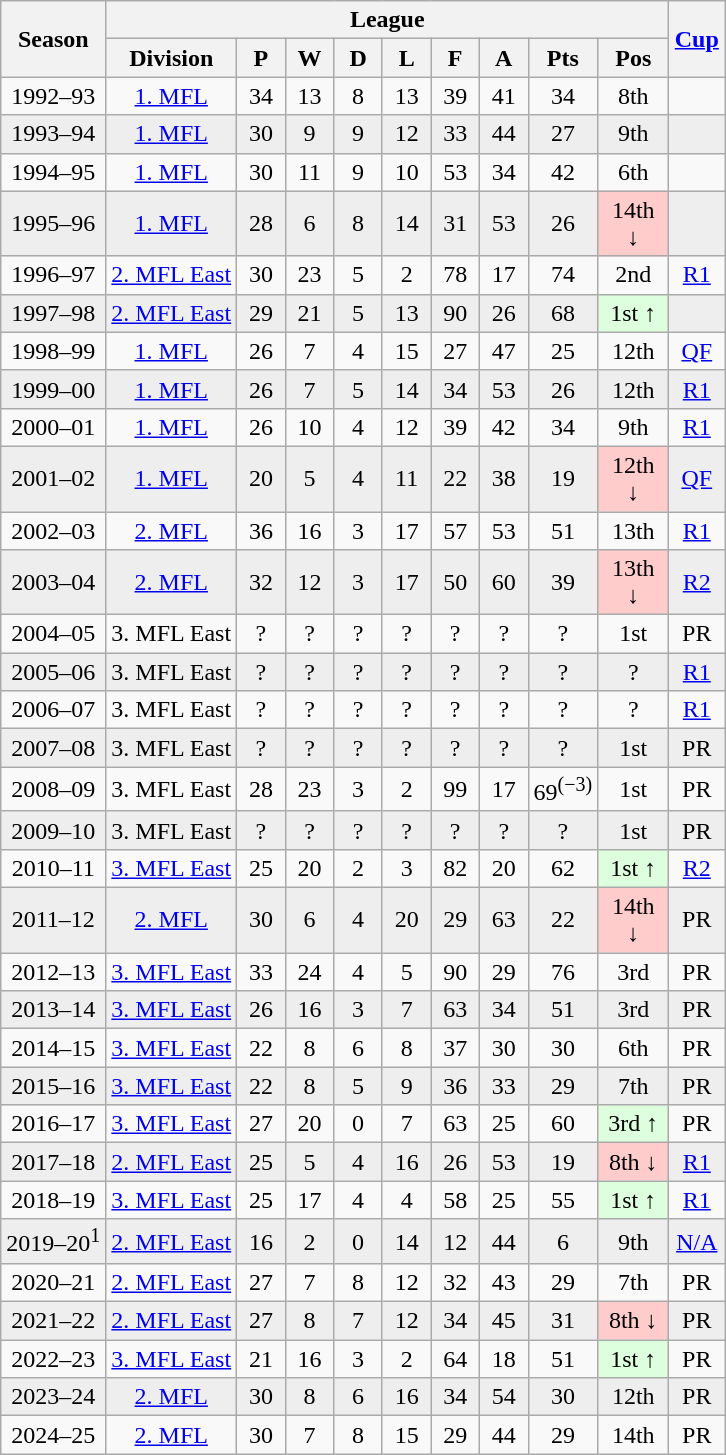<table class="wikitable" style="text-align:center; font-size:100%">
<tr>
<th rowspan=2>Season</th>
<th colspan=9>League</th>
<th rowspan=2 width="30"><a href='#'>Cup</a></th>
</tr>
<tr>
<th>Division</th>
<th width="25">P</th>
<th width="25">W</th>
<th width="25">D</th>
<th width="25">L</th>
<th width="25">F</th>
<th width="25">A</th>
<th width="25">Pts</th>
<th width="40">Pos</th>
</tr>
<tr>
<td>1992–93</td>
<td><a href='#'>1. MFL</a></td>
<td>34</td>
<td>13</td>
<td>8</td>
<td>13</td>
<td>39</td>
<td>41</td>
<td>34</td>
<td>8th</td>
<td></td>
</tr>
<tr bgcolor=#EEEEEE>
<td>1993–94</td>
<td><a href='#'>1. MFL</a></td>
<td>30</td>
<td>9</td>
<td>9</td>
<td>12</td>
<td>33</td>
<td>44</td>
<td>27</td>
<td>9th</td>
<td></td>
</tr>
<tr>
<td>1994–95</td>
<td><a href='#'>1. MFL</a></td>
<td>30</td>
<td>11</td>
<td>9</td>
<td>10</td>
<td>53</td>
<td>34</td>
<td>42</td>
<td>6th</td>
<td></td>
</tr>
<tr bgcolor=#EEEEEE>
<td>1995–96</td>
<td><a href='#'>1. MFL</a></td>
<td>28</td>
<td>6</td>
<td>8</td>
<td>14</td>
<td>31</td>
<td>53</td>
<td>26</td>
<td bgcolor="#FFCCCC">14th ↓</td>
<td></td>
</tr>
<tr>
<td>1996–97</td>
<td><a href='#'>2. MFL East</a></td>
<td>30</td>
<td>23</td>
<td>5</td>
<td>2</td>
<td>78</td>
<td>17</td>
<td>74</td>
<td>2nd</td>
<td><a href='#'>R1</a></td>
</tr>
<tr bgcolor=#EEEEEE>
<td>1997–98</td>
<td><a href='#'>2. MFL East</a></td>
<td>29</td>
<td>21</td>
<td>5</td>
<td>13</td>
<td>90</td>
<td>26</td>
<td>68</td>
<td bgcolor="#DDFFDD">1st ↑</td>
<td></td>
</tr>
<tr>
<td>1998–99</td>
<td><a href='#'>1. MFL</a></td>
<td>26</td>
<td>7</td>
<td>4</td>
<td>15</td>
<td>27</td>
<td>47</td>
<td>25</td>
<td>12th</td>
<td><a href='#'>QF</a></td>
</tr>
<tr bgcolor=#EEEEEE>
<td>1999–00</td>
<td><a href='#'>1. MFL</a></td>
<td>26</td>
<td>7</td>
<td>5</td>
<td>14</td>
<td>34</td>
<td>53</td>
<td>26</td>
<td>12th</td>
<td><a href='#'>R1</a></td>
</tr>
<tr>
<td>2000–01</td>
<td><a href='#'>1. MFL</a></td>
<td>26</td>
<td>10</td>
<td>4</td>
<td>12</td>
<td>39</td>
<td>42</td>
<td>34</td>
<td>9th</td>
<td><a href='#'>R1</a></td>
</tr>
<tr bgcolor=#EEEEEE>
<td>2001–02</td>
<td><a href='#'>1. MFL</a></td>
<td>20</td>
<td>5</td>
<td>4</td>
<td>11</td>
<td>22</td>
<td>38</td>
<td>19</td>
<td bgcolor="#FFCCCC">12th ↓</td>
<td><a href='#'>QF</a></td>
</tr>
<tr>
<td>2002–03</td>
<td><a href='#'>2. MFL</a></td>
<td>36</td>
<td>16</td>
<td>3</td>
<td>17</td>
<td>57</td>
<td>53</td>
<td>51</td>
<td>13th</td>
<td><a href='#'>R1</a></td>
</tr>
<tr bgcolor=#EEEEEE>
<td>2003–04</td>
<td><a href='#'>2. MFL</a></td>
<td>32</td>
<td>12</td>
<td>3</td>
<td>17</td>
<td>50</td>
<td>60</td>
<td>39</td>
<td bgcolor="#FFCCCC">13th ↓</td>
<td><a href='#'>R2</a></td>
</tr>
<tr>
<td>2004–05</td>
<td>3. MFL East</td>
<td>?</td>
<td>?</td>
<td>?</td>
<td>?</td>
<td>?</td>
<td>?</td>
<td>?</td>
<td>1st</td>
<td>PR</td>
</tr>
<tr bgcolor=#EEEEEE>
<td>2005–06</td>
<td>3. MFL East</td>
<td>?</td>
<td>?</td>
<td>?</td>
<td>?</td>
<td>?</td>
<td>?</td>
<td>?</td>
<td>?</td>
<td><a href='#'>R1</a></td>
</tr>
<tr>
<td>2006–07</td>
<td>3. MFL East</td>
<td>?</td>
<td>?</td>
<td>?</td>
<td>?</td>
<td>?</td>
<td>?</td>
<td>?</td>
<td>?</td>
<td><a href='#'>R1</a></td>
</tr>
<tr bgcolor=#EEEEEE>
<td>2007–08</td>
<td>3. MFL East</td>
<td>?</td>
<td>?</td>
<td>?</td>
<td>?</td>
<td>?</td>
<td>?</td>
<td>?</td>
<td>1st</td>
<td>PR</td>
</tr>
<tr>
<td>2008–09</td>
<td>3. MFL East</td>
<td>28</td>
<td>23</td>
<td>3</td>
<td>2</td>
<td>99</td>
<td>17</td>
<td>69<sup>(−3)</sup></td>
<td>1st</td>
<td>PR</td>
</tr>
<tr bgcolor=#EEEEEE>
<td>2009–10</td>
<td>3. MFL East</td>
<td>?</td>
<td>?</td>
<td>?</td>
<td>?</td>
<td>?</td>
<td>?</td>
<td>?</td>
<td>1st</td>
<td>PR</td>
</tr>
<tr>
<td>2010–11</td>
<td><a href='#'>3. MFL East</a></td>
<td>25</td>
<td>20</td>
<td>2</td>
<td>3</td>
<td>82</td>
<td>20</td>
<td>62</td>
<td bgcolor="#DDFFDD">1st ↑</td>
<td><a href='#'>R2</a></td>
</tr>
<tr bgcolor=#EEEEEE>
<td>2011–12</td>
<td><a href='#'>2. MFL</a></td>
<td>30</td>
<td>6</td>
<td>4</td>
<td>20</td>
<td>29</td>
<td>63</td>
<td>22</td>
<td bgcolor="#FFCCCC">14th ↓</td>
<td>PR</td>
</tr>
<tr>
<td>2012–13</td>
<td><a href='#'>3. MFL East</a></td>
<td>33</td>
<td>24</td>
<td>4</td>
<td>5</td>
<td>90</td>
<td>29</td>
<td>76</td>
<td>3rd</td>
<td>PR</td>
</tr>
<tr bgcolor=#EEEEEE>
<td>2013–14</td>
<td><a href='#'>3. MFL East</a></td>
<td>26</td>
<td>16</td>
<td>3</td>
<td>7</td>
<td>63</td>
<td>34</td>
<td>51</td>
<td>3rd</td>
<td>PR</td>
</tr>
<tr>
<td>2014–15</td>
<td><a href='#'>3. MFL East</a></td>
<td>22</td>
<td>8</td>
<td>6</td>
<td>8</td>
<td>37</td>
<td>30</td>
<td>30</td>
<td>6th</td>
<td>PR</td>
</tr>
<tr bgcolor=#EEEEEE>
<td>2015–16</td>
<td><a href='#'>3. MFL East</a></td>
<td>22</td>
<td>8</td>
<td>5</td>
<td>9</td>
<td>36</td>
<td>33</td>
<td>29</td>
<td>7th</td>
<td>PR</td>
</tr>
<tr>
<td>2016–17</td>
<td><a href='#'>3. MFL East</a></td>
<td>27</td>
<td>20</td>
<td>0</td>
<td>7</td>
<td>63</td>
<td>25</td>
<td>60</td>
<td bgcolor="#DDFFDD">3rd ↑</td>
<td>PR</td>
</tr>
<tr bgcolor=#EEEEEE>
<td>2017–18</td>
<td><a href='#'>2. MFL East</a></td>
<td>25</td>
<td>5</td>
<td>4</td>
<td>16</td>
<td>26</td>
<td>53</td>
<td>19</td>
<td bgcolor="#FFCCCC">8th ↓</td>
<td><a href='#'>R1</a></td>
</tr>
<tr>
<td>2018–19</td>
<td><a href='#'>3. MFL East</a></td>
<td>25</td>
<td>17</td>
<td>4</td>
<td>4</td>
<td>58</td>
<td>25</td>
<td>55</td>
<td bgcolor="#DDFFDD">1st ↑</td>
<td><a href='#'>R1</a></td>
</tr>
<tr bgcolor=#EEEEEE>
<td>2019–20<sup>1</sup></td>
<td><a href='#'>2. MFL East</a></td>
<td>16</td>
<td>2</td>
<td>0</td>
<td>14</td>
<td>12</td>
<td>44</td>
<td>6</td>
<td>9th</td>
<td><a href='#'>N/A</a></td>
</tr>
<tr>
<td>2020–21</td>
<td><a href='#'>2. MFL East</a></td>
<td>27</td>
<td>7</td>
<td>8</td>
<td>12</td>
<td>32</td>
<td>43</td>
<td>29</td>
<td>7th</td>
<td>PR</td>
</tr>
<tr bgcolor=#EEEEEE>
<td>2021–22</td>
<td><a href='#'>2. MFL East</a></td>
<td>27</td>
<td>8</td>
<td>7</td>
<td>12</td>
<td>34</td>
<td>45</td>
<td>31</td>
<td bgcolor="#FFCCCC">8th ↓</td>
<td>PR</td>
</tr>
<tr>
<td>2022–23</td>
<td><a href='#'>3. MFL East</a></td>
<td>21</td>
<td>16</td>
<td>3</td>
<td>2</td>
<td>64</td>
<td>18</td>
<td>51</td>
<td bgcolor="#DDFFDD">1st ↑</td>
<td>PR</td>
</tr>
<tr bgcolor=#EEEEEE>
<td>2023–24</td>
<td><a href='#'>2. MFL</a></td>
<td>30</td>
<td>8</td>
<td>6</td>
<td>16</td>
<td>34</td>
<td>54</td>
<td>30</td>
<td>12th</td>
<td>PR</td>
</tr>
<tr>
<td>2024–25</td>
<td><a href='#'>2. MFL</a></td>
<td>30</td>
<td>7</td>
<td>8</td>
<td>15</td>
<td>29</td>
<td>44</td>
<td>29</td>
<td>14th</td>
<td>PR</td>
</tr>
</table>
